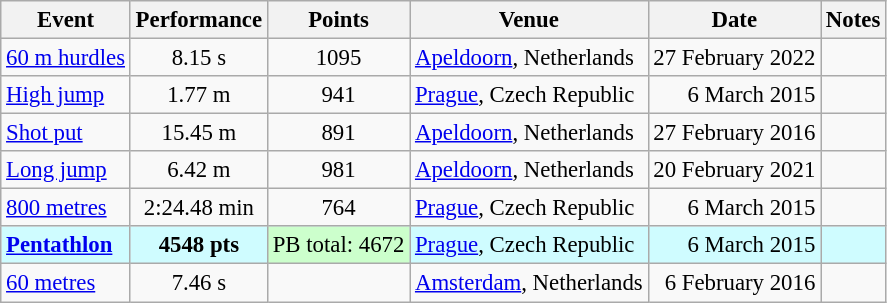<table class="wikitable" style="font-size: 95%;">
<tr>
<th scope=col>Event</th>
<th scope=col>Performance</th>
<th scope=col>Points</th>
<th scope=col>Venue</th>
<th scope=col>Date</th>
<th scope=col>Notes</th>
</tr>
<tr>
<td><a href='#'>60 m hurdles</a></td>
<td align=center>8.15 s</td>
<td align=center>1095</td>
<td><a href='#'>Apeldoorn</a>, Netherlands</td>
<td align=right>27 February 2022</td>
<td></td>
</tr>
<tr>
<td><a href='#'>High jump</a></td>
<td align=center>1.77 m</td>
<td align=center>941</td>
<td><a href='#'>Prague</a>, Czech Republic</td>
<td align=right>6 March 2015</td>
<td></td>
</tr>
<tr>
<td><a href='#'>Shot put</a></td>
<td align=center>15.45 m</td>
<td align=center>891</td>
<td><a href='#'>Apeldoorn</a>, Netherlands</td>
<td align=right>27 February 2016</td>
<td></td>
</tr>
<tr>
<td><a href='#'>Long jump</a></td>
<td align=center>6.42 m</td>
<td align=center>981</td>
<td><a href='#'>Apeldoorn</a>, Netherlands</td>
<td align=right>20 February 2021</td>
<td></td>
</tr>
<tr>
<td><a href='#'>800 metres</a></td>
<td align=center>2:24.48 min</td>
<td align=center>764</td>
<td><a href='#'>Prague</a>, Czech Republic</td>
<td align=right>6 March 2015</td>
<td></td>
</tr>
<tr bgcolor=#cffcff>
<td><strong><a href='#'>Pentathlon</a></strong></td>
<td align=center><strong>4548 pts</strong></td>
<td align=center bgcolor=#ccffcc>PB total: 4672</td>
<td><a href='#'>Prague</a>, Czech Republic</td>
<td align=right>6 March 2015</td>
<td></td>
</tr>
<tr>
<td><a href='#'>60 metres</a></td>
<td align=center>7.46 s</td>
<td></td>
<td><a href='#'>Amsterdam</a>, Netherlands</td>
<td align=right>6 February 2016</td>
<td></td>
</tr>
</table>
